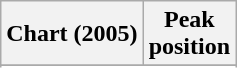<table class="wikitable sortable plainrowheaders" style="text-align:center">
<tr>
<th scope="col">Chart (2005)</th>
<th scope="col">Peak<br> position</th>
</tr>
<tr>
</tr>
<tr>
</tr>
<tr>
</tr>
<tr>
</tr>
</table>
